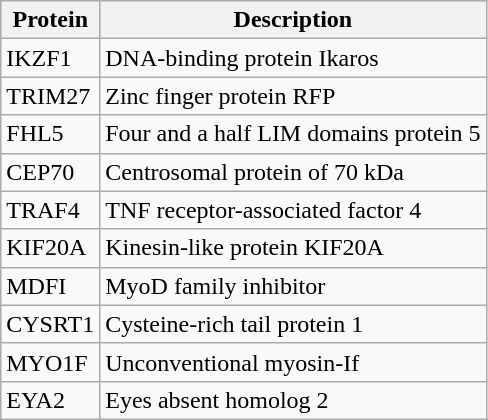<table class="wikitable">
<tr>
<th>Protein</th>
<th>Description</th>
</tr>
<tr>
<td>IKZF1</td>
<td>DNA-binding protein Ikaros</td>
</tr>
<tr>
<td>TRIM27</td>
<td>Zinc finger protein RFP</td>
</tr>
<tr>
<td>FHL5</td>
<td>Four and a half LIM domains protein 5</td>
</tr>
<tr>
<td>CEP70</td>
<td>Centrosomal protein of 70 kDa</td>
</tr>
<tr>
<td>TRAF4</td>
<td>TNF receptor-associated factor 4</td>
</tr>
<tr>
<td>KIF20A</td>
<td>Kinesin-like protein KIF20A</td>
</tr>
<tr>
<td>MDFI</td>
<td>MyoD family inhibitor</td>
</tr>
<tr>
<td>CYSRT1</td>
<td>Cysteine-rich tail protein 1</td>
</tr>
<tr>
<td>MYO1F</td>
<td>Unconventional myosin-If</td>
</tr>
<tr>
<td>EYA2</td>
<td>Eyes absent homolog 2</td>
</tr>
</table>
